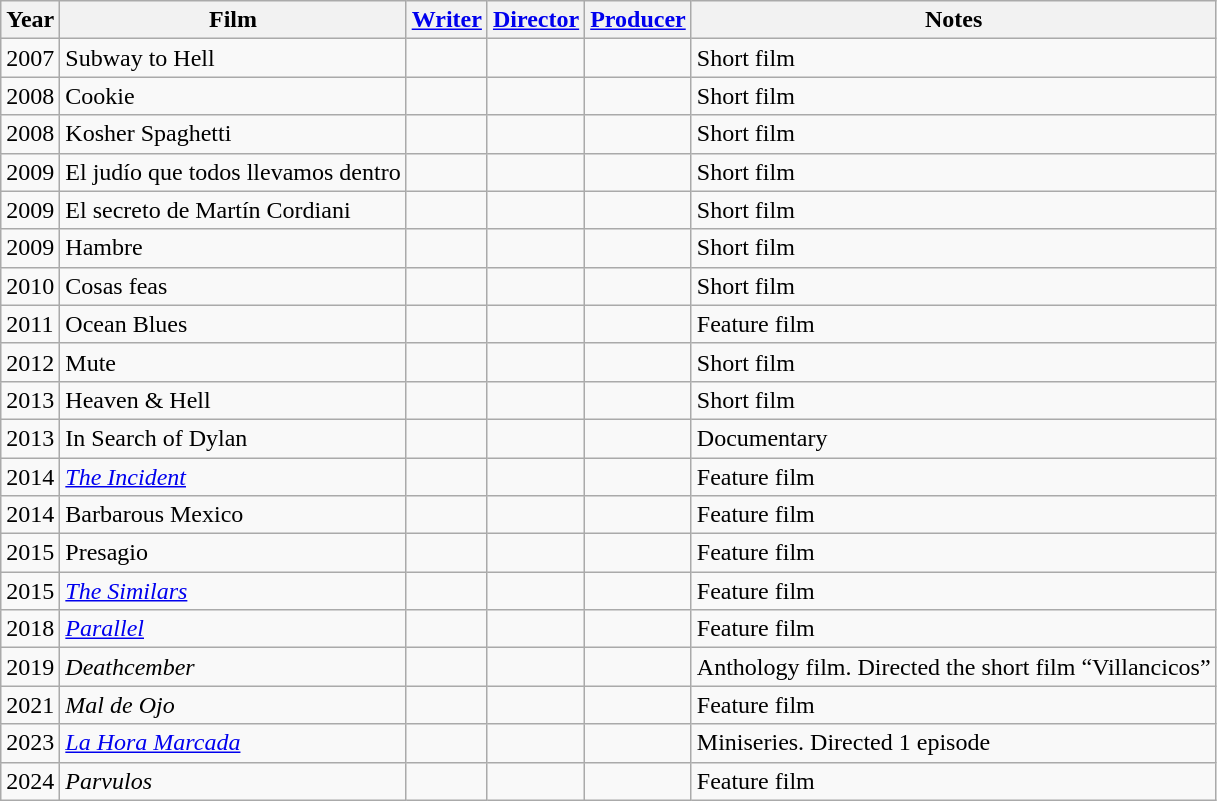<table class="wikitable sortable">
<tr>
<th>Year</th>
<th>Film</th>
<th><a href='#'>Writer</a></th>
<th><a href='#'>Director</a></th>
<th><a href='#'>Producer</a></th>
<th>Notes</th>
</tr>
<tr>
<td>2007</td>
<td>Subway to Hell</td>
<td style="text-align:center;"></td>
<td style="text-align:center;"></td>
<td style="text-align:center;"></td>
<td>Short film</td>
</tr>
<tr>
<td>2008</td>
<td>Cookie</td>
<td style="text-align:center;"></td>
<td style="text-align:center;"></td>
<td style="text-align:center;"></td>
<td>Short film</td>
</tr>
<tr>
<td>2008</td>
<td>Kosher Spaghetti</td>
<td style="text-align:center;"></td>
<td style="text-align:center;"></td>
<td style="text-align:center;"></td>
<td>Short film</td>
</tr>
<tr>
<td>2009</td>
<td>El judío que todos llevamos dentro</td>
<td style="text-align:center;"></td>
<td style="text-align:center;"></td>
<td style="text-align:center;"></td>
<td>Short film</td>
</tr>
<tr>
<td>2009</td>
<td>El secreto de Martín Cordiani</td>
<td style="text-align:center;"></td>
<td style="text-align:center;"></td>
<td style="text-align:center;"></td>
<td>Short film</td>
</tr>
<tr>
<td>2009</td>
<td>Hambre</td>
<td style="text-align:center;"></td>
<td style="text-align:center;"></td>
<td style="text-align:center;"></td>
<td>Short film</td>
</tr>
<tr>
<td>2010</td>
<td>Cosas feas</td>
<td style="text-align:center;"></td>
<td style="text-align:center;"></td>
<td style="text-align:center;"></td>
<td>Short film</td>
</tr>
<tr>
<td>2011</td>
<td>Ocean Blues</td>
<td style="text-align:center;"></td>
<td style="text-align:center;"></td>
<td style="text-align:center;"></td>
<td>Feature film</td>
</tr>
<tr>
<td>2012</td>
<td>Mute</td>
<td style="text-align:center;"></td>
<td style="text-align:center;"></td>
<td style="text-align:center;"></td>
<td>Short film</td>
</tr>
<tr>
<td>2013</td>
<td>Heaven & Hell</td>
<td style="text-align:center;"></td>
<td style="text-align:center;"></td>
<td style="text-align:center;"></td>
<td>Short film</td>
</tr>
<tr>
<td>2013</td>
<td>In Search of Dylan</td>
<td style="text-align:center;"></td>
<td style="text-align:center;"></td>
<td style="text-align:center;"></td>
<td>Documentary</td>
</tr>
<tr>
<td>2014</td>
<td><em><a href='#'>The Incident</a></em></td>
<td style="text-align:center;"></td>
<td style="text-align:center;"></td>
<td style="text-align:center;"></td>
<td>Feature film</td>
</tr>
<tr>
<td>2014</td>
<td>Barbarous Mexico</td>
<td style="text-align:center;"></td>
<td style="text-align:center;"></td>
<td style="text-align:center;"></td>
<td>Feature film</td>
</tr>
<tr>
<td>2015</td>
<td>Presagio</td>
<td style="text-align:center;"></td>
<td style="text-align:center;"></td>
<td style="text-align:center;"></td>
<td>Feature film</td>
</tr>
<tr>
<td>2015</td>
<td><em><a href='#'>The Similars</a></em></td>
<td style="text-align:center;"></td>
<td style="text-align:center;"></td>
<td style="text-align:center;"></td>
<td>Feature film</td>
</tr>
<tr>
<td>2018</td>
<td><em><a href='#'>Parallel</a></em></td>
<td style="text-align:center;"></td>
<td style="text-align:center;"></td>
<td style="text-align:center;"></td>
<td>Feature film</td>
</tr>
<tr>
<td>2019</td>
<td><em>Deathcember</em></td>
<td style="text-align:center;"></td>
<td style="text-align:center;"></td>
<td style="text-align:center;"></td>
<td>Anthology film. Directed the short film “Villancicos”</td>
</tr>
<tr>
<td>2021</td>
<td><em>Mal de Ojo</em></td>
<td style="text-align:center;"></td>
<td style="text-align:center;"></td>
<td style="text-align:center;"></td>
<td>Feature film</td>
</tr>
<tr>
<td>2023</td>
<td><em><a href='#'>La Hora Marcada</a></em></td>
<td style="text-align:center;"></td>
<td style="text-align:center;"></td>
<td style="text-align:center;"></td>
<td>Miniseries. Directed 1 episode</td>
</tr>
<tr>
<td>2024</td>
<td><em>Parvulos</em></td>
<td style="text-align:center;"></td>
<td style="text-align:center;"></td>
<td style="text-align:center;"></td>
<td>Feature film</td>
</tr>
</table>
